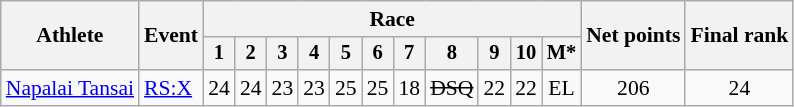<table class="wikitable" style="font-size:90%">
<tr>
<th rowspan="2">Athlete</th>
<th rowspan="2">Event</th>
<th colspan=11>Race</th>
<th rowspan=2>Net points</th>
<th rowspan=2>Final rank</th>
</tr>
<tr style="font-size:95%">
<th>1</th>
<th>2</th>
<th>3</th>
<th>4</th>
<th>5</th>
<th>6</th>
<th>7</th>
<th>8</th>
<th>9</th>
<th>10</th>
<th>M*</th>
</tr>
<tr align=center>
<td align=left><a href='#'>Napalai Tansai</a></td>
<td align=left><a href='#'>RS:X</a></td>
<td>24</td>
<td>24</td>
<td>23</td>
<td>23</td>
<td>25</td>
<td>25</td>
<td>18</td>
<td><s>DSQ</s></td>
<td>22</td>
<td>22</td>
<td>EL</td>
<td>206</td>
<td>24</td>
</tr>
</table>
